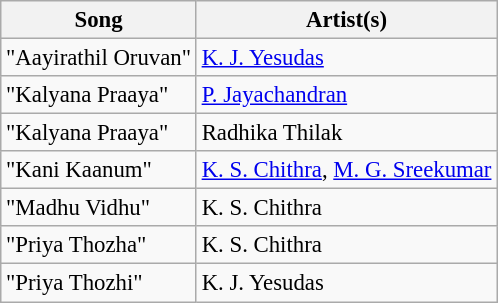<table class="wikitable" style="font-size:95%;">
<tr>
<th>Song</th>
<th>Artist(s)</th>
</tr>
<tr>
<td>"Aayirathil Oruvan"</td>
<td><a href='#'>K. J. Yesudas</a></td>
</tr>
<tr>
<td>"Kalyana Praaya"</td>
<td><a href='#'>P. Jayachandran</a></td>
</tr>
<tr>
<td>"Kalyana Praaya"</td>
<td>Radhika Thilak</td>
</tr>
<tr>
<td>"Kani Kaanum"</td>
<td><a href='#'>K. S. Chithra</a>, <a href='#'>M. G. Sreekumar</a></td>
</tr>
<tr>
<td>"Madhu Vidhu"</td>
<td>K. S. Chithra</td>
</tr>
<tr>
<td>"Priya Thozha"</td>
<td>K. S. Chithra</td>
</tr>
<tr>
<td>"Priya Thozhi"</td>
<td>K. J. Yesudas</td>
</tr>
</table>
